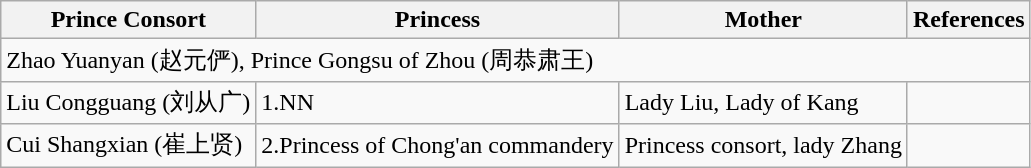<table class="wikitable">
<tr>
<th>Prince Consort</th>
<th>Princess</th>
<th>Mother</th>
<th>References</th>
</tr>
<tr>
<td colspan="4">Zhao Yuanyan (赵元俨), Prince Gongsu of Zhou (周恭肃王)</td>
</tr>
<tr>
<td>Liu Congguang (刘从广)</td>
<td>1.NN</td>
<td>Lady Liu, Lady of Kang</td>
<td></td>
</tr>
<tr>
<td>Cui Shangxian (崔上贤)</td>
<td>2.Princess of Chong'an commandery</td>
<td>Princess consort, lady Zhang</td>
<td></td>
</tr>
</table>
